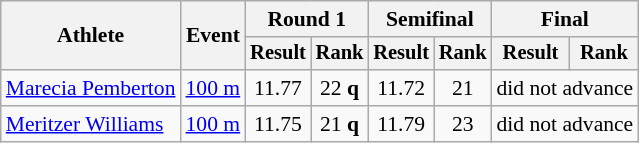<table class=wikitable style="font-size:90%">
<tr>
<th rowspan="2">Athlete</th>
<th rowspan="2">Event</th>
<th colspan="2">Round 1</th>
<th colspan="2">Semifinal</th>
<th colspan="2">Final</th>
</tr>
<tr style="font-size:95%">
<th>Result</th>
<th>Rank</th>
<th>Result</th>
<th>Rank</th>
<th>Result</th>
<th>Rank</th>
</tr>
<tr align=center>
<td align=left><a href='#'>Marecia Pemberton</a></td>
<td align=left><a href='#'>100 m</a></td>
<td>11.77</td>
<td>22 <strong>q</strong></td>
<td>11.72</td>
<td>21</td>
<td colspan=2>did not advance</td>
</tr>
<tr align=center>
<td align=left><a href='#'>Meritzer Williams</a></td>
<td align=left><a href='#'>100 m</a></td>
<td>11.75</td>
<td>21 <strong>q</strong></td>
<td>11.79</td>
<td>23</td>
<td colspan=2>did not advance</td>
</tr>
</table>
